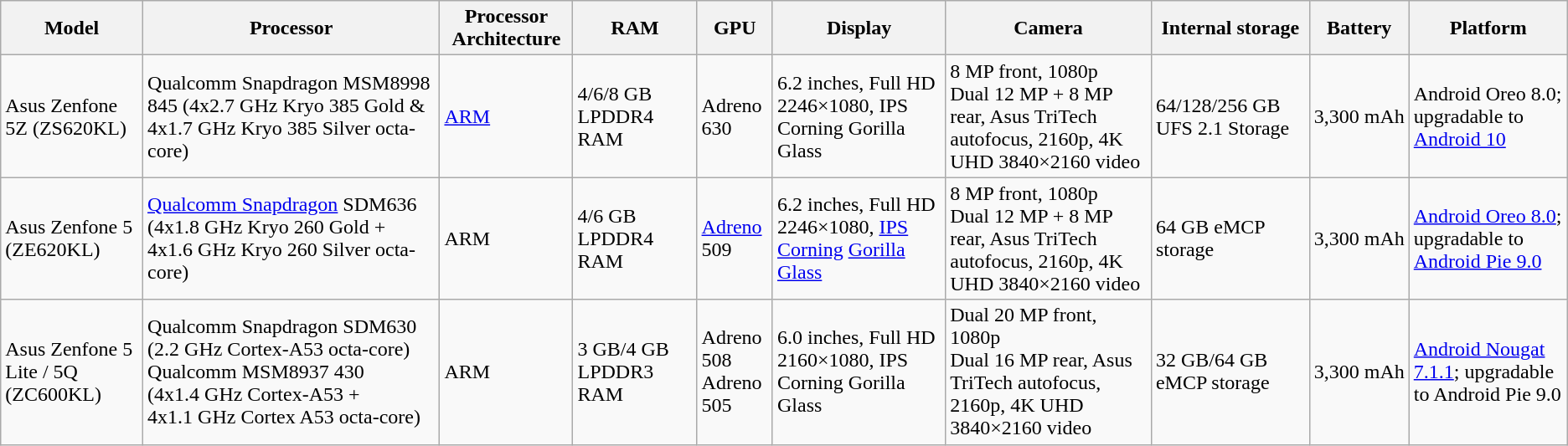<table class = "wikitable sortable">
<tr>
<th>Model</th>
<th>Processor</th>
<th>Processor Architecture</th>
<th>RAM</th>
<th>GPU</th>
<th>Display</th>
<th>Camera</th>
<th>Internal storage</th>
<th>Battery</th>
<th>Platform</th>
</tr>
<tr>
<td>Asus Zenfone 5Z (ZS620KL)</td>
<td>Qualcomm Snapdragon MSM8998 845 (4x2.7 GHz Kryo 385 Gold & 4x1.7 GHz Kryo 385 Silver octa-core)</td>
<td><a href='#'>ARM</a></td>
<td>4/6/8 GB<br>LPDDR4 RAM</td>
<td>Adreno 630</td>
<td>6.2 inches, Full HD 2246×1080, IPS Corning Gorilla Glass</td>
<td>8 MP front, 1080p<br> Dual 12 MP + 8 MP rear, Asus TriTech autofocus, 2160p, 4K UHD 3840×2160 video</td>
<td>64/128/256 GB UFS 2.1 Storage</td>
<td>3,300 mAh</td>
<td>Android Oreo 8.0; upgradable to <a href='#'>Android 10</a></td>
</tr>
<tr>
<td>Asus Zenfone 5 (ZE620KL)</td>
<td><a href='#'>Qualcomm Snapdragon</a> SDM636 (4x1.8 GHz Kryo 260 Gold + 4x1.6 GHz Kryo 260 Silver octa-core)</td>
<td>ARM</td>
<td>4/6 GB LPDDR4  RAM</td>
<td><a href='#'>Adreno</a> 509</td>
<td>6.2 inches, Full HD 2246×1080, <a href='#'>IPS</a> <a href='#'>Corning</a> <a href='#'>Gorilla Glass</a></td>
<td>8 MP front, 1080p<br> Dual 12 MP + 8 MP rear, Asus TriTech autofocus, 2160p, 4K UHD 3840×2160 video</td>
<td>64 GB eMCP storage</td>
<td>3,300 mAh</td>
<td><a href='#'>Android Oreo 8.0</a>; upgradable to <a href='#'>Android Pie 9.0</a></td>
</tr>
<tr>
<td>Asus Zenfone 5 Lite / 5Q (ZC600KL)</td>
<td>Qualcomm Snapdragon SDM630 (2.2 GHz Cortex-A53 octa-core)<br>Qualcomm MSM8937 430 (4x1.4 GHz Cortex-A53 + 4x1.1 GHz Cortex A53 octa-core)</td>
<td>ARM</td>
<td>3 GB/4 GB LPDDR3 RAM</td>
<td>Adreno 508<br>Adreno 505</td>
<td>6.0 inches, Full HD 2160×1080, IPS Corning Gorilla Glass</td>
<td>Dual 20 MP front, 1080p<br> Dual 16 MP rear, Asus TriTech autofocus, 2160p, 4K UHD 3840×2160 video</td>
<td>32 GB/64 GB eMCP storage</td>
<td>3,300 mAh</td>
<td><a href='#'>Android Nougat 7.1.1</a>; upgradable to Android Pie 9.0</td>
</tr>
</table>
